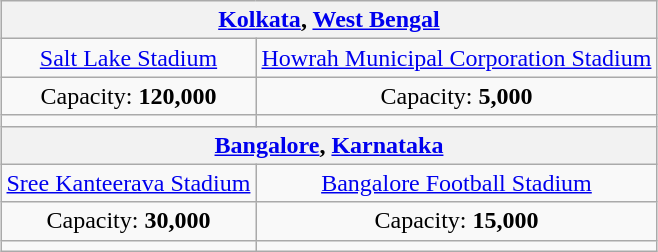<table class="wikitable" style="text-align:center;margin:1em auto;">
<tr>
<th colspan=2><a href='#'>Kolkata</a>, <a href='#'>West Bengal</a></th>
</tr>
<tr>
<td><a href='#'>Salt Lake Stadium</a></td>
<td><a href='#'>Howrah Municipal Corporation Stadium</a></td>
</tr>
<tr>
<td>Capacity: <strong>120,000</strong></td>
<td>Capacity: <strong>5,000</strong></td>
</tr>
<tr>
<td></td>
<td></td>
</tr>
<tr>
<th colspan=2><a href='#'>Bangalore</a>, <a href='#'>Karnataka</a></th>
</tr>
<tr>
<td><a href='#'>Sree Kanteerava Stadium</a></td>
<td><a href='#'>Bangalore Football Stadium</a></td>
</tr>
<tr>
<td>Capacity: <strong>30,000</strong></td>
<td>Capacity: <strong>15,000</strong></td>
</tr>
<tr>
<td></td>
<td></td>
</tr>
</table>
